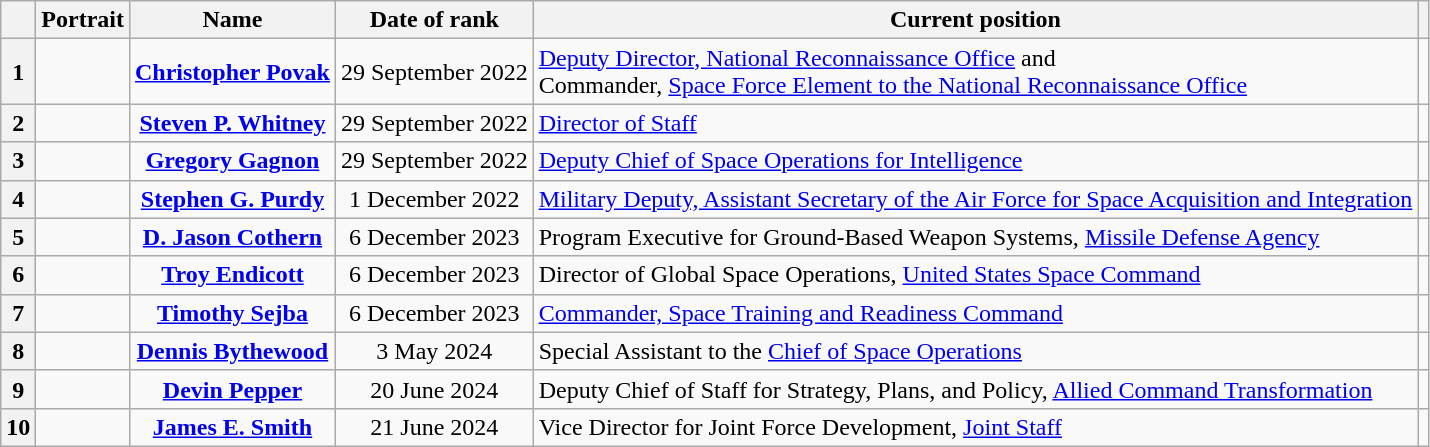<table class="wikitable" style="text-align: center;">
<tr>
<th></th>
<th>Portrait</th>
<th>Name</th>
<th>Date of rank</th>
<th>Current position</th>
<th></th>
</tr>
<tr>
<th>1</th>
<td></td>
<td><strong><a href='#'>Christopher Povak</a></strong></td>
<td>29 September 2022</td>
<td align ="left"><a href='#'>Deputy Director, National Reconnaissance Office</a> and<br>Commander, <a href='#'>Space Force Element to the National Reconnaissance Office</a></td>
<td></td>
</tr>
<tr>
<th>2</th>
<td></td>
<td><strong><a href='#'>Steven P. Whitney</a></strong></td>
<td>29 September 2022</td>
<td align="left"><a href='#'>Director of Staff</a></td>
<td></td>
</tr>
<tr>
<th>3</th>
<td></td>
<td><strong><a href='#'>Gregory Gagnon</a></strong></td>
<td>29 September 2022</td>
<td align ="left"><a href='#'>Deputy Chief of Space Operations for Intelligence</a></td>
<td></td>
</tr>
<tr>
<th>4</th>
<td></td>
<td><strong><a href='#'>Stephen G. Purdy</a></strong></td>
<td>1 December 2022</td>
<td align ="left"><a href='#'>Military Deputy, Assistant Secretary of the Air Force for Space Acquisition and Integration</a></td>
<td></td>
</tr>
<tr>
<th>5</th>
<td></td>
<td><strong><a href='#'>D. Jason Cothern</a></strong></td>
<td>6 December 2023</td>
<td align ="left">Program Executive for Ground-Based Weapon Systems, <a href='#'>Missile Defense Agency</a></td>
<td></td>
</tr>
<tr>
<th>6</th>
<td></td>
<td><strong><a href='#'>Troy Endicott</a></strong></td>
<td>6 December 2023</td>
<td align ="left">Director of Global Space Operations, <a href='#'>United States Space Command</a></td>
<td></td>
</tr>
<tr>
<th>7</th>
<td></td>
<td><strong><a href='#'>Timothy Sejba</a></strong></td>
<td>6 December 2023</td>
<td align ="left"><a href='#'>Commander, Space Training and Readiness Command</a></td>
<td></td>
</tr>
<tr>
<th>8</th>
<td></td>
<td><strong><a href='#'>Dennis Bythewood</a></strong></td>
<td>3 May 2024</td>
<td align ="left">Special Assistant to the <a href='#'>Chief of Space Operations</a></td>
<td></td>
</tr>
<tr>
<th>9</th>
<td></td>
<td><strong><a href='#'>Devin Pepper</a></strong></td>
<td>20 June 2024</td>
<td align ="left">Deputy Chief of Staff for Strategy, Plans, and Policy, <a href='#'>Allied Command Transformation</a></td>
<td></td>
</tr>
<tr>
<th>10</th>
<td></td>
<td><strong><a href='#'>James E. Smith</a></strong></td>
<td>21 June 2024</td>
<td align ="left">Vice Director for Joint Force Development, <a href='#'>Joint Staff</a></td>
<td></td>
</tr>
</table>
